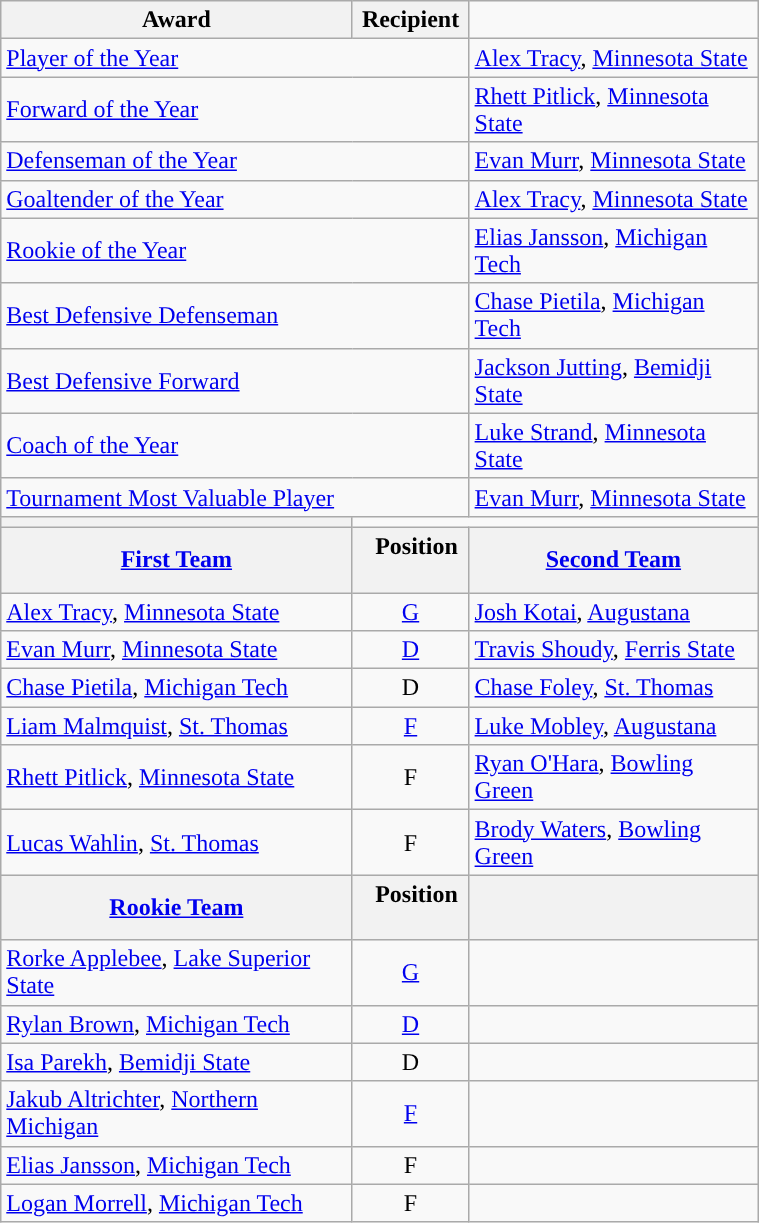<table class="wikitable" width=40%>
<tr>
<th>Award</th>
<th>Recipient</th>
</tr>
<tr>
<td colspan=2><a href='#'>Player of the Year</a></td>
<td><a href='#'>Alex Tracy</a>, <a href='#'>Minnesota State</a></td>
</tr>
<tr>
<td colspan=2><a href='#'>Forward of the Year</a></td>
<td><a href='#'>Rhett Pitlick</a>, <a href='#'>Minnesota State</a></td>
</tr>
<tr>
<td colspan=2><a href='#'>Defenseman of the Year</a></td>
<td><a href='#'>Evan Murr</a>, <a href='#'>Minnesota State</a></td>
</tr>
<tr>
<td colspan=2><a href='#'>Goaltender of the Year</a></td>
<td><a href='#'>Alex Tracy</a>, <a href='#'>Minnesota State</a></td>
</tr>
<tr>
<td colspan=2><a href='#'>Rookie of the Year</a></td>
<td><a href='#'>Elias Jansson</a>, <a href='#'>Michigan Tech</a></td>
</tr>
<tr>
<td colspan=2><a href='#'>Best Defensive Defenseman</a></td>
<td><a href='#'>Chase Pietila</a>, <a href='#'>Michigan Tech</a></td>
</tr>
<tr>
<td colspan=2><a href='#'>Best Defensive Forward</a></td>
<td><a href='#'>Jackson Jutting</a>, <a href='#'>Bemidji State</a></td>
</tr>
<tr>
<td colspan=2><a href='#'>Coach of the Year</a></td>
<td><a href='#'>Luke Strand</a>, <a href='#'>Minnesota State</a></td>
</tr>
<tr>
<td colspan=2><a href='#'>Tournament Most Valuable Player</a></td>
<td><a href='#'>Evan Murr</a>, <a href='#'>Minnesota State</a></td>
</tr>
<tr>
<th><a href='#'></a></th>
</tr>
<tr>
<th><a href='#'>First Team</a></th>
<th>  Position  </th>
<th><a href='#'>Second Team</a></th>
</tr>
<tr>
<td><a href='#'>Alex Tracy</a>, <a href='#'>Minnesota State</a></td>
<td align=center><a href='#'>G</a></td>
<td><a href='#'>Josh Kotai</a>, <a href='#'>Augustana</a></td>
</tr>
<tr>
<td><a href='#'>Evan Murr</a>, <a href='#'>Minnesota State</a></td>
<td align=center><a href='#'>D</a></td>
<td><a href='#'>Travis Shoudy</a>, <a href='#'>Ferris State</a></td>
</tr>
<tr>
<td><a href='#'>Chase Pietila</a>, <a href='#'>Michigan Tech</a></td>
<td align=center>D</td>
<td><a href='#'>Chase Foley</a>, <a href='#'>St. Thomas</a></td>
</tr>
<tr>
<td><a href='#'>Liam Malmquist</a>, <a href='#'>St. Thomas</a></td>
<td align=center><a href='#'>F</a></td>
<td><a href='#'>Luke Mobley</a>, <a href='#'>Augustana</a></td>
</tr>
<tr>
<td><a href='#'>Rhett Pitlick</a>, <a href='#'>Minnesota State</a></td>
<td align=center>F</td>
<td><a href='#'>Ryan O'Hara</a>, <a href='#'>Bowling Green</a></td>
</tr>
<tr>
<td><a href='#'>Lucas Wahlin</a>, <a href='#'>St. Thomas</a></td>
<td align=center>F</td>
<td><a href='#'>Brody Waters</a>, <a href='#'>Bowling Green</a></td>
</tr>
<tr>
<th><a href='#'>Rookie Team</a></th>
<th>  Position  </th>
<th></th>
</tr>
<tr>
<td><a href='#'>Rorke Applebee</a>, <a href='#'>Lake Superior State</a></td>
<td align=center><a href='#'>G</a></td>
<td></td>
</tr>
<tr>
<td><a href='#'>Rylan Brown</a>, <a href='#'>Michigan Tech</a></td>
<td align=center><a href='#'>D</a></td>
<td></td>
</tr>
<tr>
<td><a href='#'>Isa Parekh</a>, <a href='#'>Bemidji State</a></td>
<td align=center>D</td>
<td></td>
</tr>
<tr>
<td><a href='#'>Jakub Altrichter</a>, <a href='#'>Northern Michigan</a></td>
<td align=center><a href='#'>F</a></td>
<td></td>
</tr>
<tr>
<td><a href='#'>Elias Jansson</a>, <a href='#'>Michigan Tech</a></td>
<td align=center>F</td>
<td></td>
</tr>
<tr>
<td><a href='#'>Logan Morrell</a>, <a href='#'>Michigan Tech</a></td>
<td align=center>F</td>
<td></td>
</tr>
</table>
